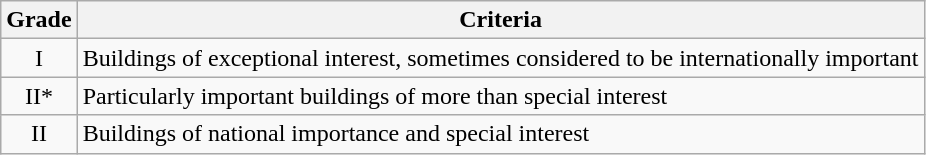<table class="wikitable">
<tr>
<th>Grade</th>
<th>Criteria</th>
</tr>
<tr>
<td align="center" >I</td>
<td>Buildings of exceptional interest, sometimes considered to be internationally important</td>
</tr>
<tr>
<td align="center" >II*</td>
<td>Particularly important buildings of more than special interest</td>
</tr>
<tr>
<td align="center" >II</td>
<td>Buildings of national importance and special interest</td>
</tr>
</table>
